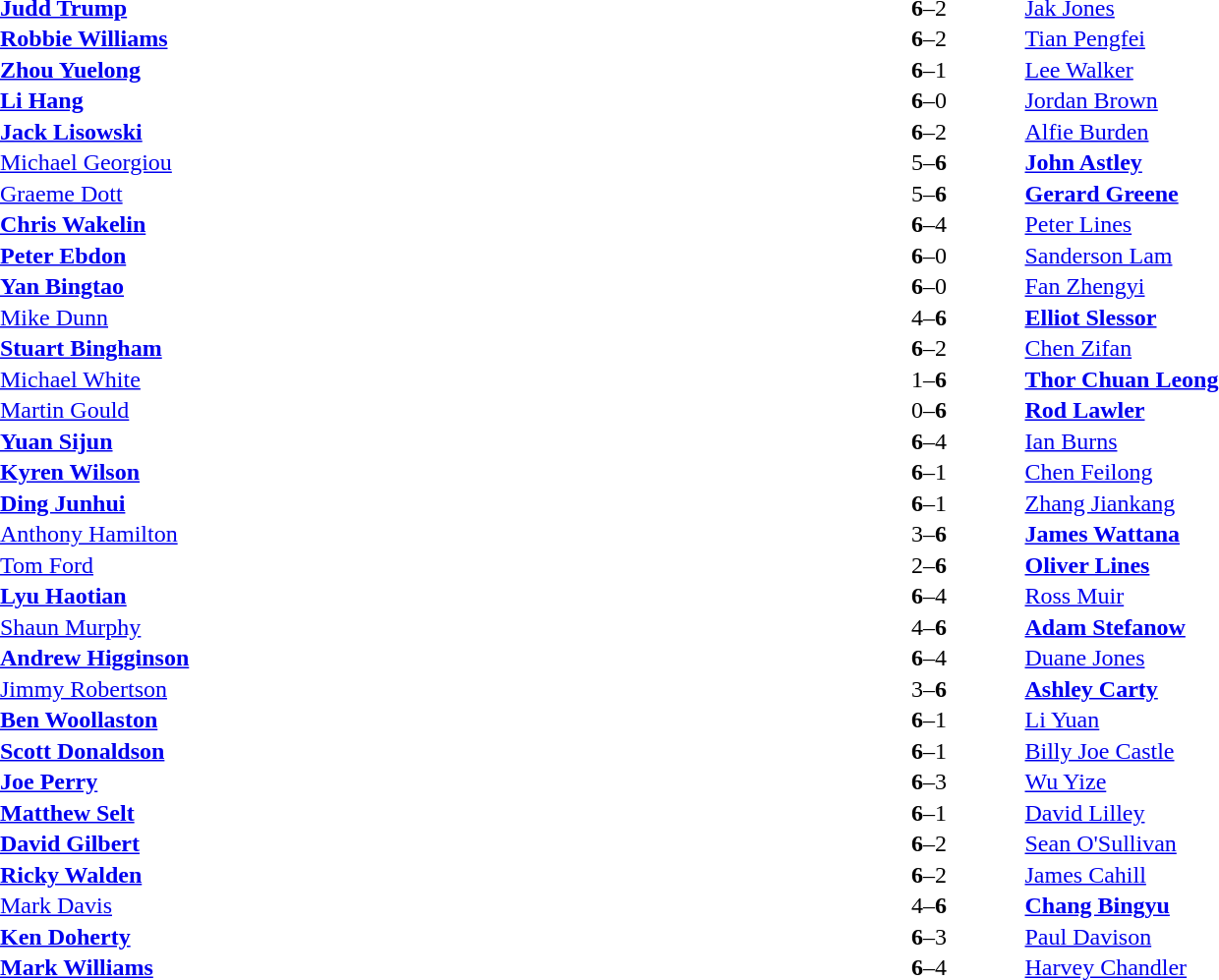<table width="100%" cellspacing="1">
<tr>
<th width=45%></th>
<th width=10%></th>
<th width=45%></th>
</tr>
<tr>
<td> <strong><a href='#'>Judd Trump</a></strong></td>
<td align="center"><strong>6</strong>–2</td>
<td> <a href='#'>Jak Jones</a></td>
</tr>
<tr>
<td> <strong><a href='#'>Robbie Williams</a></strong></td>
<td align="center"><strong>6</strong>–2</td>
<td> <a href='#'>Tian Pengfei</a></td>
</tr>
<tr>
<td> <strong><a href='#'>Zhou Yuelong</a></strong></td>
<td align="center"><strong>6</strong>–1</td>
<td> <a href='#'>Lee Walker</a></td>
</tr>
<tr>
<td> <strong><a href='#'>Li Hang</a></strong></td>
<td align="center"><strong>6</strong>–0</td>
<td> <a href='#'>Jordan Brown</a></td>
</tr>
<tr>
<td> <strong><a href='#'>Jack Lisowski</a></strong></td>
<td align="center"><strong>6</strong>–2</td>
<td> <a href='#'>Alfie Burden</a></td>
</tr>
<tr>
<td> <a href='#'>Michael Georgiou</a></td>
<td align="center">5–<strong>6</strong></td>
<td> <strong><a href='#'>John Astley</a></strong></td>
</tr>
<tr>
<td> <a href='#'>Graeme Dott</a></td>
<td align="center">5–<strong>6</strong></td>
<td> <strong><a href='#'>Gerard Greene</a></strong></td>
</tr>
<tr>
<td> <strong><a href='#'>Chris Wakelin</a></strong></td>
<td align="center"><strong>6</strong>–4</td>
<td> <a href='#'>Peter Lines</a></td>
</tr>
<tr>
<td> <strong><a href='#'>Peter Ebdon</a></strong></td>
<td align="center"><strong>6</strong>–0</td>
<td> <a href='#'>Sanderson Lam</a></td>
</tr>
<tr>
<td> <strong><a href='#'>Yan Bingtao</a></strong></td>
<td align="center"><strong>6</strong>–0</td>
<td> <a href='#'>Fan Zhengyi</a></td>
</tr>
<tr>
<td> <a href='#'>Mike Dunn</a></td>
<td align="center">4–<strong>6</strong></td>
<td> <strong><a href='#'>Elliot Slessor</a></strong></td>
</tr>
<tr>
<td> <strong><a href='#'>Stuart Bingham</a></strong></td>
<td align="center"><strong>6</strong>–2</td>
<td> <a href='#'>Chen Zifan</a></td>
</tr>
<tr>
<td> <a href='#'>Michael White</a></td>
<td align="center">1–<strong>6</strong></td>
<td> <strong><a href='#'>Thor Chuan Leong</a></strong></td>
</tr>
<tr>
<td> <a href='#'>Martin Gould</a></td>
<td align="center">0–<strong>6</strong></td>
<td> <strong><a href='#'>Rod Lawler</a></strong></td>
</tr>
<tr>
<td> <strong><a href='#'>Yuan Sijun</a></strong></td>
<td align="center"><strong>6</strong>–4</td>
<td> <a href='#'>Ian Burns</a></td>
</tr>
<tr>
<td> <strong><a href='#'>Kyren Wilson</a></strong></td>
<td align="center"><strong>6</strong>–1</td>
<td> <a href='#'>Chen Feilong</a></td>
</tr>
<tr>
<td> <strong><a href='#'>Ding Junhui</a></strong></td>
<td align="center"><strong>6</strong>–1</td>
<td> <a href='#'>Zhang Jiankang</a></td>
</tr>
<tr>
<td> <a href='#'>Anthony Hamilton</a></td>
<td align="center">3–<strong>6</strong></td>
<td> <strong><a href='#'>James Wattana</a></strong></td>
</tr>
<tr>
<td> <a href='#'>Tom Ford</a></td>
<td align="center">2–<strong>6</strong></td>
<td> <strong><a href='#'>Oliver Lines</a></strong></td>
</tr>
<tr>
<td> <strong><a href='#'>Lyu Haotian</a></strong></td>
<td align="center"><strong>6</strong>–4</td>
<td> <a href='#'>Ross Muir</a></td>
</tr>
<tr>
<td> <a href='#'>Shaun Murphy</a></td>
<td align="center">4–<strong>6</strong></td>
<td> <strong><a href='#'>Adam Stefanow</a></strong></td>
</tr>
<tr>
<td> <strong><a href='#'>Andrew Higginson</a></strong></td>
<td align="center"><strong>6</strong>–4</td>
<td> <a href='#'>Duane Jones</a></td>
</tr>
<tr>
<td> <a href='#'>Jimmy Robertson</a></td>
<td align="center">3–<strong>6</strong></td>
<td> <strong><a href='#'>Ashley Carty</a></strong></td>
</tr>
<tr>
<td> <strong><a href='#'>Ben Woollaston</a></strong></td>
<td align="center"><strong>6</strong>–1</td>
<td> <a href='#'>Li Yuan</a></td>
</tr>
<tr>
<td> <strong><a href='#'>Scott Donaldson</a></strong></td>
<td align="center"><strong>6</strong>–1</td>
<td> <a href='#'>Billy Joe Castle</a></td>
</tr>
<tr>
<td> <strong><a href='#'>Joe Perry</a></strong></td>
<td align="center"><strong>6</strong>–3</td>
<td> <a href='#'>Wu Yize</a></td>
</tr>
<tr>
<td> <strong><a href='#'>Matthew Selt</a></strong></td>
<td align="center"><strong>6</strong>–1</td>
<td> <a href='#'>David Lilley</a></td>
</tr>
<tr>
<td> <strong><a href='#'>David Gilbert</a></strong></td>
<td align="center"><strong>6</strong>–2</td>
<td> <a href='#'>Sean O'Sullivan</a></td>
</tr>
<tr>
<td> <strong><a href='#'>Ricky Walden</a></strong></td>
<td align="center"><strong>6</strong>–2</td>
<td> <a href='#'>James Cahill</a></td>
</tr>
<tr>
<td> <a href='#'>Mark Davis</a></td>
<td align="center">4–<strong>6</strong></td>
<td> <strong><a href='#'>Chang Bingyu</a></strong></td>
</tr>
<tr>
<td> <strong><a href='#'>Ken Doherty</a></strong></td>
<td align="center"><strong>6</strong>–3</td>
<td> <a href='#'>Paul Davison</a></td>
</tr>
<tr>
<td> <strong><a href='#'>Mark Williams</a></strong></td>
<td align="center"><strong>6</strong>–4</td>
<td> <a href='#'>Harvey Chandler</a></td>
</tr>
</table>
